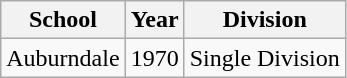<table class="wikitable">
<tr>
<th>School</th>
<th>Year</th>
<th>Division</th>
</tr>
<tr>
<td>Auburndale</td>
<td>1970</td>
<td>Single Division</td>
</tr>
</table>
